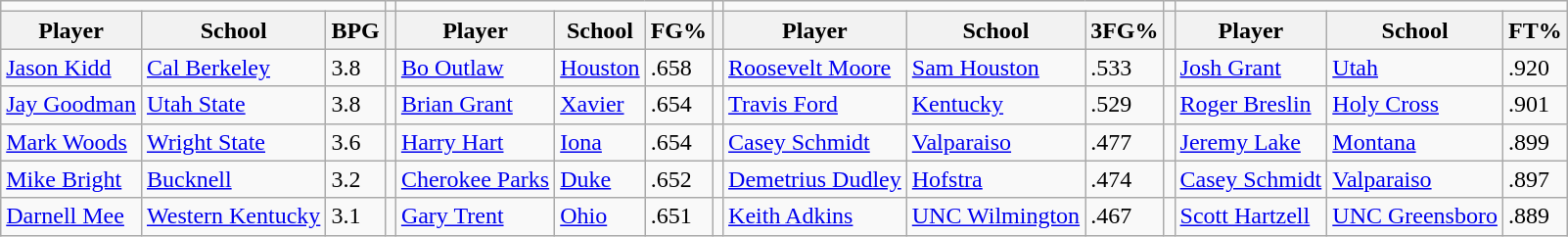<table class="wikitable" style="text-align: left;">
<tr>
<td colspan=3></td>
<td></td>
<td colspan=3></td>
<td></td>
<td colspan=3></td>
<td></td>
<td colspan=3></td>
</tr>
<tr>
<th>Player</th>
<th>School</th>
<th>BPG</th>
<th></th>
<th>Player</th>
<th>School</th>
<th>FG%</th>
<th></th>
<th>Player</th>
<th>School</th>
<th>3FG%</th>
<th></th>
<th>Player</th>
<th>School</th>
<th>FT%</th>
</tr>
<tr>
<td align="left"><a href='#'>Jason Kidd</a></td>
<td><a href='#'>Cal Berkeley</a></td>
<td>3.8</td>
<td></td>
<td><a href='#'>Bo Outlaw</a></td>
<td><a href='#'>Houston</a></td>
<td>.658</td>
<td></td>
<td><a href='#'>Roosevelt Moore</a></td>
<td><a href='#'>Sam Houston</a></td>
<td>.533</td>
<td></td>
<td><a href='#'>Josh Grant</a></td>
<td><a href='#'>Utah</a></td>
<td>.920</td>
</tr>
<tr>
<td align="left"><a href='#'>Jay Goodman</a></td>
<td><a href='#'>Utah State</a></td>
<td>3.8</td>
<td></td>
<td><a href='#'>Brian Grant</a></td>
<td><a href='#'>Xavier</a></td>
<td>.654</td>
<td></td>
<td><a href='#'>Travis Ford</a></td>
<td><a href='#'>Kentucky</a></td>
<td>.529</td>
<td></td>
<td><a href='#'>Roger Breslin</a></td>
<td><a href='#'>Holy Cross</a></td>
<td>.901</td>
</tr>
<tr>
<td align="left"><a href='#'>Mark Woods</a></td>
<td><a href='#'>Wright State</a></td>
<td>3.6</td>
<td></td>
<td><a href='#'>Harry Hart</a></td>
<td><a href='#'>Iona</a></td>
<td>.654</td>
<td></td>
<td><a href='#'>Casey Schmidt</a></td>
<td><a href='#'>Valparaiso</a></td>
<td>.477</td>
<td></td>
<td><a href='#'>Jeremy Lake</a></td>
<td><a href='#'>Montana</a></td>
<td>.899</td>
</tr>
<tr>
<td align="left"><a href='#'>Mike Bright</a></td>
<td><a href='#'>Bucknell</a></td>
<td>3.2</td>
<td></td>
<td><a href='#'>Cherokee Parks</a></td>
<td><a href='#'>Duke</a></td>
<td>.652</td>
<td></td>
<td><a href='#'>Demetrius Dudley</a></td>
<td><a href='#'>Hofstra</a></td>
<td>.474</td>
<td></td>
<td><a href='#'>Casey Schmidt</a></td>
<td><a href='#'>Valparaiso</a></td>
<td>.897</td>
</tr>
<tr>
<td align="left"><a href='#'>Darnell Mee</a></td>
<td><a href='#'>Western Kentucky</a></td>
<td>3.1</td>
<td></td>
<td><a href='#'>Gary Trent</a></td>
<td><a href='#'>Ohio</a></td>
<td>.651</td>
<td></td>
<td><a href='#'>Keith Adkins</a></td>
<td><a href='#'>UNC Wilmington</a></td>
<td>.467</td>
<td></td>
<td><a href='#'>Scott Hartzell</a></td>
<td><a href='#'>UNC Greensboro</a></td>
<td>.889</td>
</tr>
</table>
